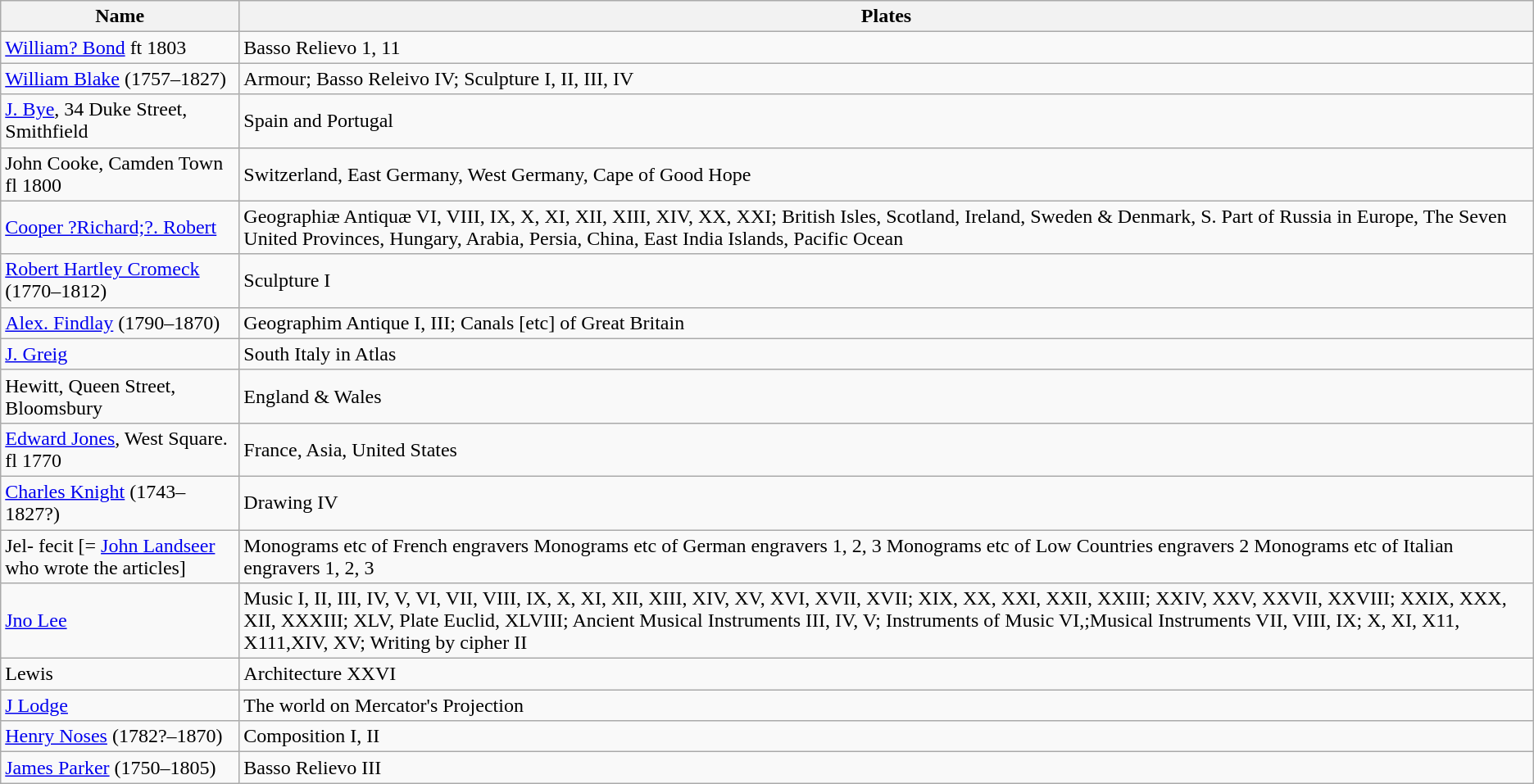<table class="wikitable">
<tr>
<th>Name</th>
<th>Plates</th>
</tr>
<tr>
<td><a href='#'>William? Bond</a> ft 1803</td>
<td>Basso Relievo 1, 11</td>
</tr>
<tr>
<td><a href='#'>William Blake</a> (1757–1827)</td>
<td>Armour; Basso Releivo IV; Sculpture I, II, III, IV</td>
</tr>
<tr>
<td><a href='#'>J. Bye</a>, 34 Duke Street, Smithfield</td>
<td>Spain and Portugal</td>
</tr>
<tr>
<td>John Cooke, Camden Town fl 1800</td>
<td>Switzerland, East Germany, West Germany, Cape of Good Hope</td>
</tr>
<tr>
<td><a href='#'>Cooper ?Richard;?. Robert</a></td>
<td>Geographiæ Antiquæ VI, VIII, IX, X, XI, XII, XIII, XIV, XX, XXI;	British Isles,	Scotland, Ireland, Sweden & Denmark, S. Part of Russia in Europe, The Seven United Provinces, Hungary, Arabia, Persia, China, East India Islands,	Pacific Ocean</td>
</tr>
<tr>
<td><a href='#'>Robert Hartley Cromeck</a> (1770–1812)</td>
<td>Sculpture I</td>
</tr>
<tr>
<td><a href='#'>Alex. Findlay</a> (1790–1870)</td>
<td>Geographim Antique I, III; Canals [etc] of Great Britain</td>
</tr>
<tr>
<td><a href='#'>J. Greig</a></td>
<td>South Italy in Atlas</td>
</tr>
<tr>
<td>Hewitt, Queen Street, Bloomsbury</td>
<td>England & Wales</td>
</tr>
<tr>
<td><a href='#'>Edward Jones</a>, West Square. fl 1770</td>
<td>France, Asia, United States</td>
</tr>
<tr>
<td><a href='#'>Charles Knight</a> (1743–1827?)</td>
<td>Drawing IV</td>
</tr>
<tr>
<td>Jel- fecit [= <a href='#'>John Landseer</a> who wrote the articles]</td>
<td>Monograms etc of French engravers	Monograms etc of German engravers 1, 2, 3 	Monograms etc of Low Countries engravers 2	Monograms etc of Italian engravers 1, 2, 3</td>
</tr>
<tr>
<td><a href='#'>Jno Lee</a></td>
<td>Music I, II, III, IV, V, VI, VII, VIII, IX, X, XI, XII,	 XIII, XIV, XV, XVI, XVII, XVII; XIX, XX, XXI, XXII, XXIII; XXIV, XXV, XXVII, XXVIII; XXIX, XXX, XII, XXXIII; XLV, 	Plate Euclid, XLVIII; Ancient Musical Instruments III, IV, V;	Instruments of Music VI,;Musical Instruments VII, VIII, IX; X, XI, X11, X111,XIV, XV; Writing by cipher II</td>
</tr>
<tr>
<td>Lewis</td>
<td>Architecture XXVI</td>
</tr>
<tr>
<td><a href='#'>J Lodge</a></td>
<td>The world on Mercator's Projection</td>
</tr>
<tr>
<td><a href='#'>Henry Noses</a> (1782?–1870)</td>
<td>Composition I, II</td>
</tr>
<tr>
<td><a href='#'>James Parker</a> (1750–1805)</td>
<td>Basso Relievo III</td>
</tr>
</table>
